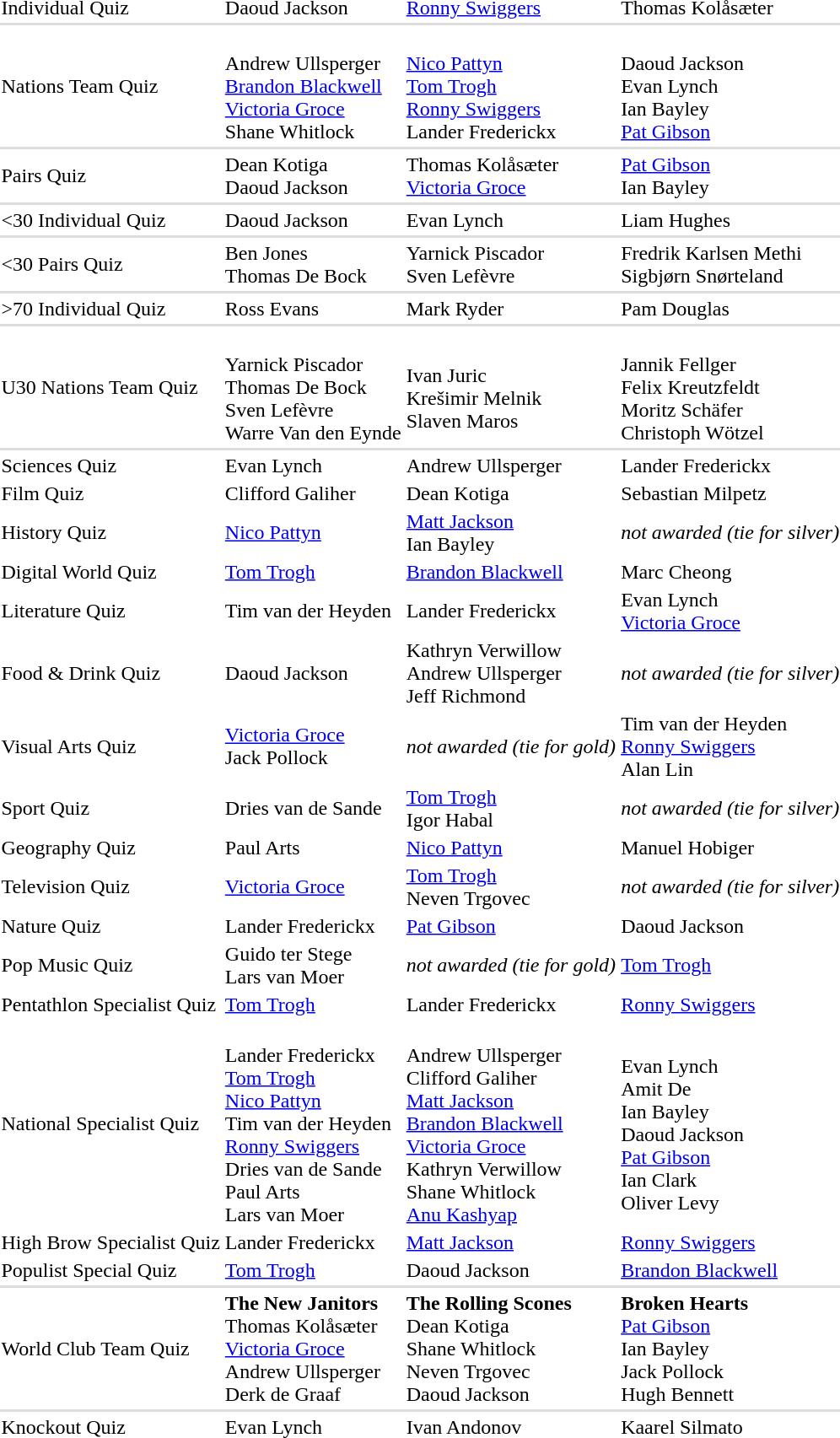<table>
<tr>
<td>Individual Quiz</td>
<td> Daoud Jackson</td>
<td> <a href='#'>Ronny Swiggers</a></td>
<td> Thomas Kolåsæter</td>
</tr>
<tr bgcolor=#DDDDDD>
<td colspan=5></td>
</tr>
<tr>
<td>Nations Team Quiz</td>
<td> <br>Andrew Ullsperger <br><a href='#'>Brandon Blackwell</a> <br><a href='#'>Victoria Groce</a> <br>Shane Whitlock</td>
<td> <br><a href='#'>Nico Pattyn</a> <br><a href='#'>Tom Trogh</a> <br><a href='#'>Ronny Swiggers</a> <br>Lander Frederickx</td>
<td> <br>Daoud Jackson <br>Evan Lynch <br>Ian Bayley <br><a href='#'>Pat Gibson</a></td>
</tr>
<tr bgcolor=#DDDDDD>
<td colspan=5></td>
</tr>
<tr>
<td>Pairs Quiz</td>
<td> Dean Kotiga <br> Daoud Jackson</td>
<td> Thomas Kolåsæter <br> <a href='#'>Victoria Groce</a></td>
<td> <a href='#'>Pat Gibson</a> <br> Ian Bayley</td>
</tr>
<tr bgcolor=#DDDDDD>
<td colspan=5></td>
</tr>
<tr>
<td><30 Individual Quiz</td>
<td> Daoud Jackson</td>
<td> Evan Lynch</td>
<td> Liam Hughes</td>
</tr>
<tr bgcolor=#DDDDDD>
<td colspan=5></td>
</tr>
<tr>
<td><30 Pairs Quiz</td>
<td> Ben Jones <br> Thomas De Bock</td>
<td> Yarnick Piscador <br> Sven Lefèvre</td>
<td> Fredrik Karlsen Methi <br> Sigbjørn Snørteland</td>
</tr>
<tr bgcolor=#DDDDDD>
<td colspan=5></td>
</tr>
<tr>
<td>>70 Individual Quiz</td>
<td> Ross Evans</td>
<td> Mark Ryder</td>
<td> Pam Douglas</td>
</tr>
<tr bgcolor=#DDDDDD>
<td colspan=5></td>
</tr>
<tr>
<td>U30 Nations Team Quiz</td>
<td> <br>Yarnick Piscador <br>Thomas De Bock <br>Sven Lefèvre <br>Warre Van den Eynde</td>
<td> <br>Ivan Juric <br>Krešimir Melnik <br>Slaven Maros</td>
<td> <br>Jannik Fellger <br>Felix Kreutzfeldt <br>Moritz Schäfer <br>Christoph Wötzel</td>
</tr>
<tr bgcolor=#DDDDDD>
<td colspan=5></td>
</tr>
<tr>
<td>Sciences Quiz</td>
<td> Evan Lynch</td>
<td> Andrew Ullsperger</td>
<td> Lander Frederickx</td>
</tr>
<tr>
<td>Film Quiz</td>
<td> Clifford Galiher</td>
<td> Dean Kotiga</td>
<td> Sebastian Milpetz</td>
</tr>
<tr>
<td>History Quiz</td>
<td> <a href='#'>Nico Pattyn</a></td>
<td> <a href='#'>Matt Jackson</a> <br> Ian Bayley</td>
<td><em>not awarded (tie for silver)</em></td>
</tr>
<tr>
<td>Digital World Quiz</td>
<td> <a href='#'>Tom Trogh</a></td>
<td> <a href='#'>Brandon Blackwell</a></td>
<td> Marc Cheong</td>
</tr>
<tr>
<td>Literature Quiz</td>
<td> Tim van der Heyden</td>
<td> Lander Frederickx</td>
<td> Evan Lynch <br> <a href='#'>Victoria Groce</a></td>
</tr>
<tr>
<td>Food & Drink Quiz</td>
<td> Daoud Jackson</td>
<td> Kathryn Verwillow <br> Andrew Ullsperger  <br> Jeff Richmond</td>
<td><em>not awarded (tie for silver)</em></td>
</tr>
<tr>
<td>Visual Arts Quiz</td>
<td> <a href='#'>Victoria Groce</a> <br> Jack Pollock</td>
<td><em>not awarded (tie for gold)</em></td>
<td> Tim van der Heyden <br> <a href='#'>Ronny Swiggers</a> <br> Alan Lin</td>
</tr>
<tr>
<td>Sport Quiz</td>
<td> Dries van de Sande</td>
<td> <a href='#'>Tom Trogh</a> <br> Igor Habal</td>
<td><em>not awarded (tie for silver)</em></td>
</tr>
<tr>
<td>Geography Quiz</td>
<td> Paul Arts</td>
<td> <a href='#'>Nico Pattyn</a></td>
<td> Manuel Hobiger</td>
</tr>
<tr>
<td>Television Quiz</td>
<td> <a href='#'>Victoria Groce</a></td>
<td> <a href='#'>Tom Trogh</a> <br> Neven Trgovec</td>
<td><em>not awarded (tie for silver)</em></td>
</tr>
<tr>
<td>Nature Quiz</td>
<td> Lander Frederickx</td>
<td> <a href='#'>Pat Gibson</a></td>
<td> Daoud Jackson</td>
</tr>
<tr>
<td>Pop Music Quiz</td>
<td> Guido ter Stege <br> Lars van Moer</td>
<td><em>not awarded (tie for gold)</em></td>
<td> <a href='#'>Tom Trogh</a></td>
</tr>
<tr>
<td>Pentathlon Specialist Quiz</td>
<td> <a href='#'>Tom Trogh</a></td>
<td> Lander Frederickx</td>
<td> <a href='#'>Ronny Swiggers</a></td>
</tr>
<tr>
<td>National Specialist Quiz</td>
<td> <br>Lander Frederickx <br><a href='#'>Tom Trogh</a> <br><a href='#'>Nico Pattyn</a> <br>Tim van der Heyden <br><a href='#'>Ronny Swiggers</a> <br>Dries van de Sande <br>Paul Arts <br>Lars van Moer</td>
<td> <br>Andrew Ullsperger <br>Clifford Galiher <br><a href='#'>Matt Jackson</a> <br><a href='#'>Brandon Blackwell</a> <br><a href='#'>Victoria Groce</a> <br>Kathryn Verwillow <br>Shane Whitlock<br> <a href='#'>Anu Kashyap</a></td>
<td> <br>Evan Lynch <br>Amit De <br>Ian Bayley <br>Daoud Jackson <br><a href='#'>Pat Gibson</a> <br>Ian Clark <br>Oliver Levy</td>
</tr>
<tr>
<td>High Brow Specialist Quiz</td>
<td> Lander Frederickx</td>
<td> <a href='#'>Matt Jackson</a></td>
<td> <a href='#'>Ronny Swiggers</a></td>
</tr>
<tr>
<td>Populist Special Quiz</td>
<td> <a href='#'>Tom Trogh</a></td>
<td> Daoud Jackson</td>
<td> <a href='#'>Brandon Blackwell</a></td>
</tr>
<tr bgcolor=#DDDDDD>
<td colspan=5></td>
</tr>
<tr>
<td>World Club Team Quiz</td>
<td><strong>The New Janitors</strong> <br> Thomas Kolåsæter <br> <a href='#'>Victoria Groce</a> <br> Andrew Ullsperger <br> Derk de Graaf</td>
<td><strong>The Rolling Scones</strong> <br> Dean Kotiga <br> Shane Whitlock <br> Neven Trgovec <br> Daoud Jackson</td>
<td><strong>Broken Hearts</strong> <br> <a href='#'>Pat Gibson</a> <br> Ian Bayley <br> Jack Pollock <br> Hugh Bennett</td>
</tr>
<tr bgcolor=#DDDDDD>
<td colspan=5></td>
</tr>
<tr>
<td>Knockout Quiz</td>
<td> Evan Lynch</td>
<td> Ivan Andonov</td>
<td> Kaarel Silmato</td>
</tr>
</table>
